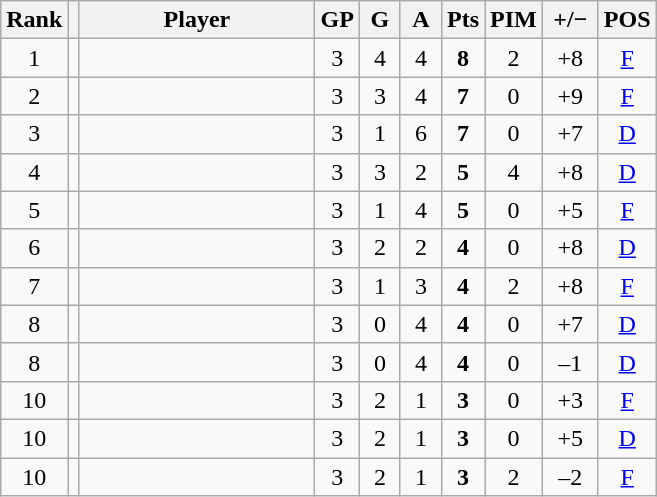<table class="wikitable sortable" style="text-align:center;">
<tr>
<th width=30>Rank</th>
<th></th>
<th width=150>Player</th>
<th width=20>GP</th>
<th width=20>G</th>
<th width=20>A</th>
<th width=20>Pts</th>
<th width=30>PIM</th>
<th width=30>+/−</th>
<th width=30>POS</th>
</tr>
<tr>
<td>1</td>
<td></td>
<td align=left></td>
<td>3</td>
<td>4</td>
<td>4</td>
<td><strong>8</strong></td>
<td>2</td>
<td>+8</td>
<td><a href='#'>F</a></td>
</tr>
<tr>
<td>2</td>
<td></td>
<td align=left></td>
<td>3</td>
<td>3</td>
<td>4</td>
<td><strong>7</strong></td>
<td>0</td>
<td>+9</td>
<td><a href='#'>F</a></td>
</tr>
<tr>
<td>3</td>
<td></td>
<td align=left></td>
<td>3</td>
<td>1</td>
<td>6</td>
<td><strong>7</strong></td>
<td>0</td>
<td>+7</td>
<td><a href='#'>D</a></td>
</tr>
<tr>
<td>4</td>
<td></td>
<td align=left></td>
<td>3</td>
<td>3</td>
<td>2</td>
<td><strong>5</strong></td>
<td>4</td>
<td>+8</td>
<td><a href='#'>D</a></td>
</tr>
<tr>
<td>5</td>
<td></td>
<td align=left></td>
<td>3</td>
<td>1</td>
<td>4</td>
<td><strong>5</strong></td>
<td>0</td>
<td>+5</td>
<td><a href='#'>F</a></td>
</tr>
<tr>
<td>6</td>
<td></td>
<td align=left></td>
<td>3</td>
<td>2</td>
<td>2</td>
<td><strong>4</strong></td>
<td>0</td>
<td>+8</td>
<td><a href='#'>D</a></td>
</tr>
<tr>
<td>7</td>
<td></td>
<td align=left></td>
<td>3</td>
<td>1</td>
<td>3</td>
<td><strong>4</strong></td>
<td>2</td>
<td>+8</td>
<td><a href='#'>F</a></td>
</tr>
<tr>
<td>8</td>
<td></td>
<td align=left></td>
<td>3</td>
<td>0</td>
<td>4</td>
<td><strong>4</strong></td>
<td>0</td>
<td>+7</td>
<td><a href='#'>D</a></td>
</tr>
<tr>
<td>8</td>
<td></td>
<td align=left></td>
<td>3</td>
<td>0</td>
<td>4</td>
<td><strong>4</strong></td>
<td>0</td>
<td>–1</td>
<td><a href='#'>D</a></td>
</tr>
<tr>
<td>10</td>
<td></td>
<td align=left></td>
<td>3</td>
<td>2</td>
<td>1</td>
<td><strong>3</strong></td>
<td>0</td>
<td>+3</td>
<td><a href='#'>F</a></td>
</tr>
<tr>
<td>10</td>
<td></td>
<td align=left></td>
<td>3</td>
<td>2</td>
<td>1</td>
<td><strong>3</strong></td>
<td>0</td>
<td>+5</td>
<td><a href='#'>D</a></td>
</tr>
<tr>
<td>10</td>
<td></td>
<td align=left></td>
<td>3</td>
<td>2</td>
<td>1</td>
<td><strong>3</strong></td>
<td>2</td>
<td>–2</td>
<td><a href='#'>F</a></td>
</tr>
</table>
